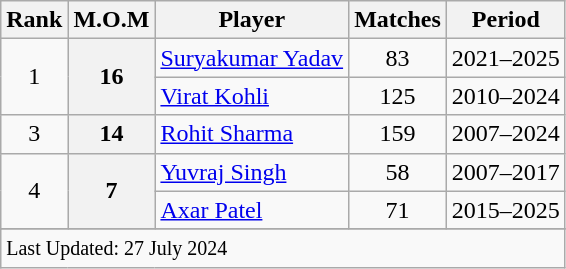<table class="wikitable sortable">
<tr>
<th scope=col>Rank</th>
<th scope=col>M.O.M</th>
<th scope=col>Player</th>
<th scope=col>Matches</th>
<th scope=col>Period</th>
</tr>
<tr>
<td align=center rowspan=2>1</td>
<th scope=row style=text-align:center; rowspan=2>16</th>
<td><a href='#'>Suryakumar Yadav</a></td>
<td align=center>83</td>
<td>2021–2025</td>
</tr>
<tr>
<td><a href='#'>Virat Kohli</a></td>
<td align=center>125</td>
<td>2010–2024</td>
</tr>
<tr>
<td align=center>3</td>
<th scope=row style=text-align:center;>14</th>
<td><a href='#'>Rohit Sharma</a></td>
<td align=center>159</td>
<td>2007–2024</td>
</tr>
<tr>
<td align=center rowspan=2>4</td>
<th scope=row style=text-align:center; rowspan=2>7</th>
<td><a href='#'>Yuvraj Singh</a></td>
<td align=center>58</td>
<td>2007–2017</td>
</tr>
<tr>
<td><a href='#'>Axar Patel</a></td>
<td align=center>71</td>
<td>2015–2025</td>
</tr>
<tr>
</tr>
<tr class=sortbottom>
<td colspan=7><small>Last Updated: 27 July 2024</small></td>
</tr>
</table>
